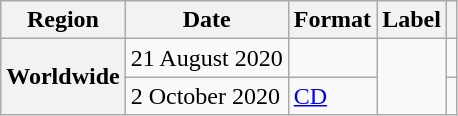<table class="wikitable plainrowheaders">
<tr>
<th>Region</th>
<th>Date</th>
<th>Format</th>
<th>Label</th>
<th></th>
</tr>
<tr>
<th rowspan="2" scope="row">Worldwide</th>
<td>21 August 2020</td>
<td></td>
<td rowspan="2" scope="row"></td>
<td></td>
</tr>
<tr>
<td>2 October 2020</td>
<td><a href='#'>CD</a></td>
<td></td>
</tr>
</table>
